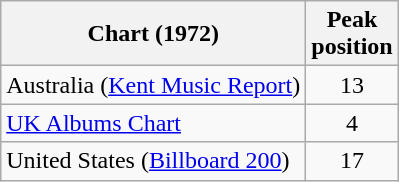<table class="wikitable">
<tr>
<th>Chart (1972)</th>
<th>Peak<br> position</th>
</tr>
<tr>
<td>Australia (<a href='#'>Kent Music Report</a>)</td>
<td align="center">13</td>
</tr>
<tr>
<td align="left"><a href='#'>UK Albums Chart</a></td>
<td align="center">4</td>
</tr>
<tr>
<td align="left">United States (<a href='#'>Billboard 200</a>)</td>
<td align="center">17</td>
</tr>
</table>
